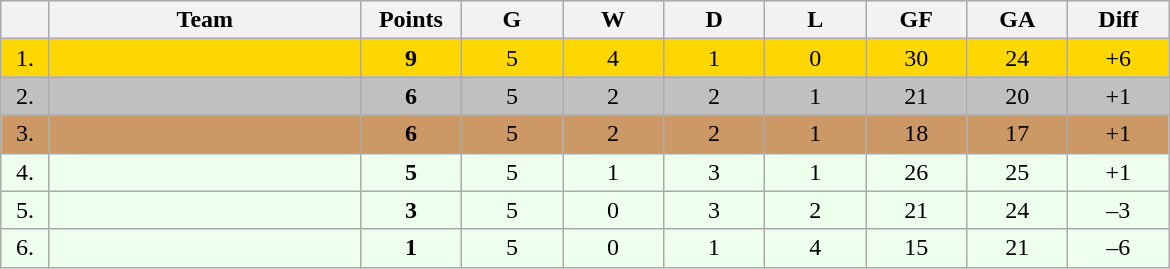<table class=wikitable style="text-align:center">
<tr bgcolor="#DCDCDC">
<th width="25"></th>
<th width="200">Team</th>
<th width="60">Points</th>
<th width="60">G</th>
<th width="60">W</th>
<th width="60">D</th>
<th width="60">L</th>
<th width="60">GF</th>
<th width="60">GA</th>
<th width="60">Diff</th>
</tr>
<tr bgcolor=gold>
<td>1.</td>
<td align=left></td>
<td><strong>9</strong></td>
<td>5</td>
<td>4</td>
<td>1</td>
<td>0</td>
<td>30</td>
<td>24</td>
<td>+6</td>
</tr>
<tr bgcolor=silver>
<td>2.</td>
<td align=left></td>
<td><strong>6</strong></td>
<td>5</td>
<td>2</td>
<td>2</td>
<td>1</td>
<td>21</td>
<td>20</td>
<td>+1</td>
</tr>
<tr bgcolor=cc9966>
<td>3.</td>
<td align=left></td>
<td><strong>6</strong></td>
<td>5</td>
<td>2</td>
<td>2</td>
<td>1</td>
<td>18</td>
<td>17</td>
<td>+1</td>
</tr>
<tr bgcolor=#EEFFEE>
<td>4.</td>
<td align=left></td>
<td><strong>5</strong></td>
<td>5</td>
<td>1</td>
<td>3</td>
<td>1</td>
<td>26</td>
<td>25</td>
<td>+1</td>
</tr>
<tr bgcolor=#EEFFEE>
<td>5.</td>
<td align=left></td>
<td><strong>3</strong></td>
<td>5</td>
<td>0</td>
<td>3</td>
<td>2</td>
<td>21</td>
<td>24</td>
<td>–3</td>
</tr>
<tr bgcolor=#EEFFEE>
<td>6.</td>
<td align=left></td>
<td><strong>1</strong></td>
<td>5</td>
<td>0</td>
<td>1</td>
<td>4</td>
<td>15</td>
<td>21</td>
<td>–6</td>
</tr>
</table>
